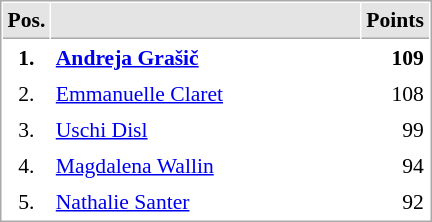<table cellspacing="1" cellpadding="3" style="border:1px solid #AAAAAA;font-size:90%">
<tr bgcolor="#E4E4E4">
<th style="border-bottom:1px solid #AAAAAA" width=10>Pos.</th>
<th style="border-bottom:1px solid #AAAAAA" width=200></th>
<th style="border-bottom:1px solid #AAAAAA" width=20>Points</th>
</tr>
<tr>
<td align="center"><strong>1.</strong></td>
<td> <strong><a href='#'>Andreja Grašič</a></strong></td>
<td align="right"><strong>109</strong></td>
</tr>
<tr>
<td align="center">2.</td>
<td> <a href='#'>Emmanuelle Claret</a></td>
<td align="right">108</td>
</tr>
<tr>
<td align="center">3.</td>
<td> <a href='#'>Uschi Disl</a></td>
<td align="right">99</td>
</tr>
<tr>
<td align="center">4.</td>
<td> <a href='#'>Magdalena Wallin</a></td>
<td align="right">94</td>
</tr>
<tr>
<td align="center">5.</td>
<td> <a href='#'>Nathalie Santer</a></td>
<td align="right">92</td>
</tr>
</table>
